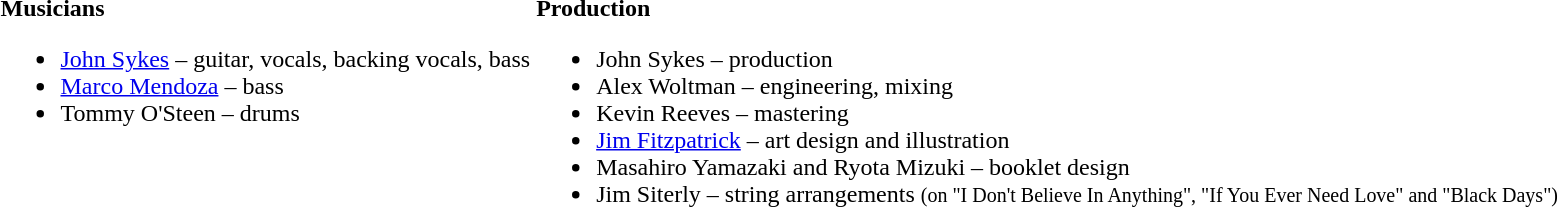<table>
<tr>
<td valign=top><br><strong>Musicians</strong><ul><li><a href='#'>John Sykes</a> – guitar, vocals, backing vocals, bass</li><li><a href='#'>Marco Mendoza</a> – bass</li><li>Tommy O'Steen – drums</li></ul></td>
<td valign=top><br><strong>Production</strong><ul><li>John Sykes – production</li><li>Alex Woltman – engineering, mixing</li><li>Kevin Reeves – mastering</li><li><a href='#'>Jim Fitzpatrick</a> – art design and illustration</li><li>Masahiro Yamazaki and Ryota Mizuki – booklet design</li><li>Jim Siterly – string arrangements <small>(on "I Don't Believe In Anything", "If You Ever Need Love" and "Black Days")</small></li></ul></td>
</tr>
</table>
